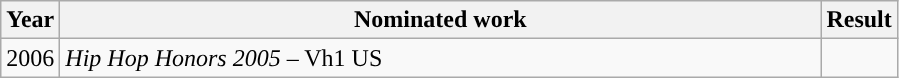<table class="wikitable sortable plainrowheaders" style="margin-right: 0;">
<tr>
<th width="30”">Year</th>
<th width="500">Nominated work</th>
<th width="30">Result</th>
</tr>
<tr>
<td scope="row">2006</td>
<td><em>Hip Hop Honors 2005</em> – Vh1 US</td>
<td></td>
</tr>
</table>
